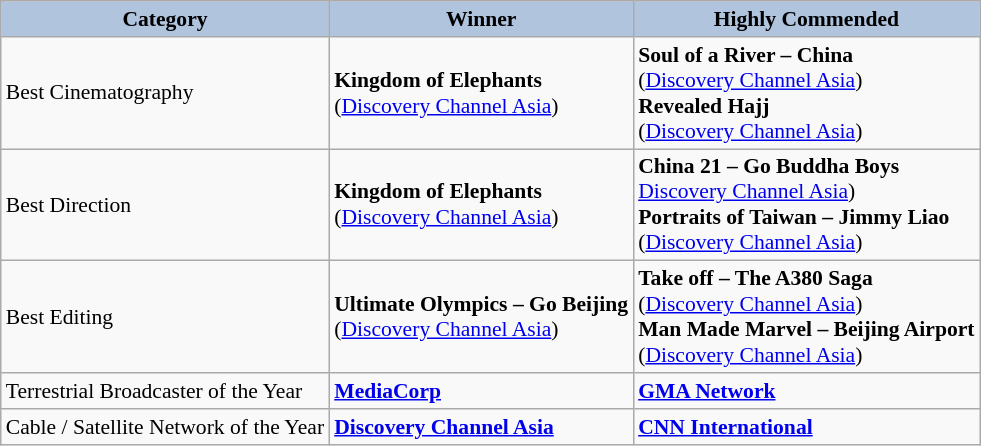<table class="wikitable" style="font-size:90%" cellpadding="5">
<tr style="text-align:center;">
<th style="background:#B0C4DE;">Category</th>
<th style="background:#B0C4DE;">Winner</th>
<th style="background:#B0C4DE;">Highly Commended</th>
</tr>
<tr>
<td>Best Cinematography</td>
<td> <strong>Kingdom of Elephants</strong><br>(<a href='#'>Discovery Channel Asia</a>)</td>
<td> <strong>Soul of a River – China</strong><br>(<a href='#'>Discovery Channel Asia</a>) <br> <strong>Revealed Hajj</strong><br>(<a href='#'>Discovery Channel Asia</a>)</td>
</tr>
<tr>
<td>Best Direction</td>
<td> <strong>Kingdom of Elephants</strong><br>(<a href='#'>Discovery Channel Asia</a>)</td>
<td> <strong>China 21 – Go Buddha Boys</strong><br><a href='#'>Discovery Channel Asia</a>) <br> <strong>Portraits of Taiwan – Jimmy Liao</strong><br>(<a href='#'>Discovery Channel Asia</a>)</td>
</tr>
<tr>
<td>Best Editing</td>
<td> <strong>Ultimate Olympics – Go Beijing</strong><br>(<a href='#'>Discovery Channel Asia</a>)</td>
<td> <strong>Take off – The A380 Saga</strong><br>(<a href='#'>Discovery Channel Asia</a>) <br> <strong>Man Made Marvel – Beijing Airport</strong><br>(<a href='#'>Discovery Channel Asia</a>)</td>
</tr>
<tr>
<td>Terrestrial Broadcaster of the Year</td>
<td> <strong><a href='#'>MediaCorp</a></strong></td>
<td> <strong><a href='#'>GMA Network</a></strong></td>
</tr>
<tr>
<td>Cable / Satellite Network of the Year</td>
<td> <strong><a href='#'>Discovery Channel Asia</a></strong></td>
<td> <strong><a href='#'>CNN International</a></strong></td>
</tr>
</table>
